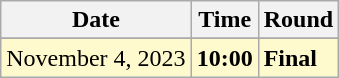<table class="wikitable">
<tr>
<th>Date</th>
<th>Time</th>
<th>Round</th>
</tr>
<tr>
</tr>
<tr style=background:lemonchiffon>
<td>November 4, 2023</td>
<td><strong>10:00</strong></td>
<td><strong>Final</strong></td>
</tr>
</table>
